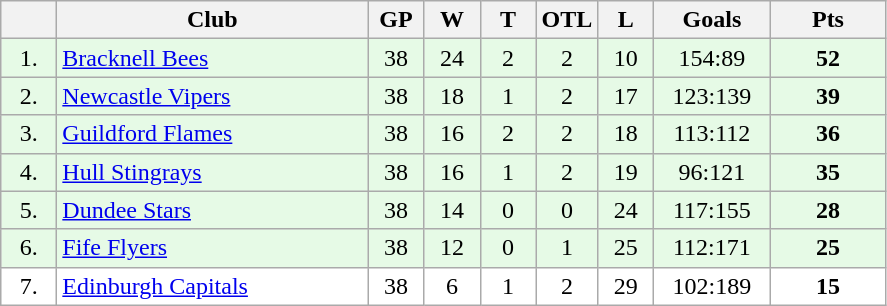<table class="wikitable">
<tr>
<th width="30"></th>
<th width="200">Club</th>
<th width="30">GP</th>
<th width="30">W</th>
<th width="30">T</th>
<th width="30">OTL</th>
<th width="30">L</th>
<th width="70">Goals</th>
<th width="70">Pts</th>
</tr>
<tr bgcolor="#e6fae6" align="center">
<td>1.</td>
<td align="left"><a href='#'>Bracknell Bees</a></td>
<td>38</td>
<td>24</td>
<td>2</td>
<td>2</td>
<td>10</td>
<td>154:89</td>
<td><strong>52</strong></td>
</tr>
<tr bgcolor="#e6fae6" align="center">
<td>2.</td>
<td align="left"><a href='#'>Newcastle Vipers</a></td>
<td>38</td>
<td>18</td>
<td>1</td>
<td>2</td>
<td>17</td>
<td>123:139</td>
<td><strong>39</strong></td>
</tr>
<tr bgcolor="#e6fae6" align="center">
<td>3.</td>
<td align="left"><a href='#'>Guildford Flames</a></td>
<td>38</td>
<td>16</td>
<td>2</td>
<td>2</td>
<td>18</td>
<td>113:112</td>
<td><strong>36</strong></td>
</tr>
<tr bgcolor="#e6fae6" align="center">
<td>4.</td>
<td align="left"><a href='#'>Hull Stingrays</a></td>
<td>38</td>
<td>16</td>
<td>1</td>
<td>2</td>
<td>19</td>
<td>96:121</td>
<td><strong>35</strong></td>
</tr>
<tr bgcolor="#e6fae6" align="center">
<td>5.</td>
<td align="left"><a href='#'>Dundee Stars</a></td>
<td>38</td>
<td>14</td>
<td>0</td>
<td>0</td>
<td>24</td>
<td>117:155</td>
<td><strong>28</strong></td>
</tr>
<tr bgcolor="#e6fae6" align="center">
<td>6.</td>
<td align="left"><a href='#'>Fife Flyers</a></td>
<td>38</td>
<td>12</td>
<td>0</td>
<td>1</td>
<td>25</td>
<td>112:171</td>
<td><strong>25</strong></td>
</tr>
<tr bgcolor="#FFFFFF" align="center">
<td>7.</td>
<td align="left"><a href='#'>Edinburgh Capitals</a></td>
<td>38</td>
<td>6</td>
<td>1</td>
<td>2</td>
<td>29</td>
<td>102:189</td>
<td><strong>15</strong></td>
</tr>
</table>
